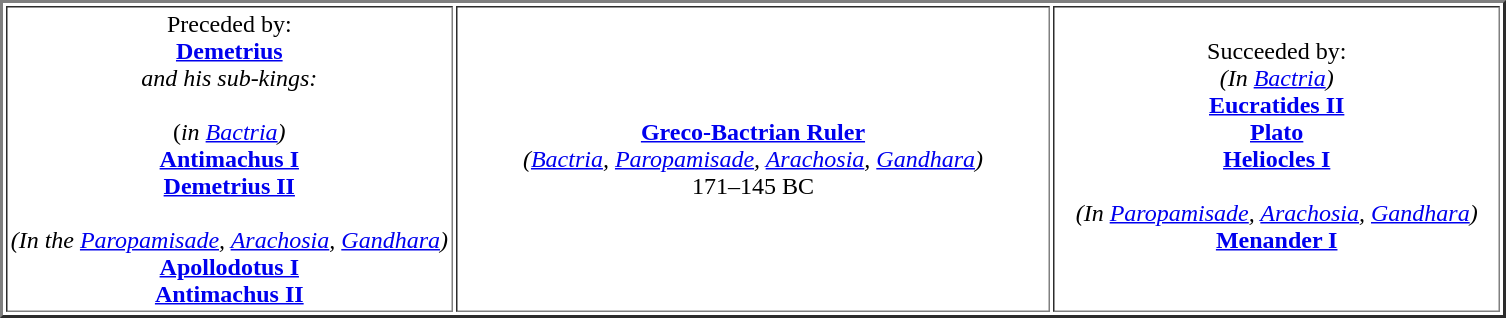<table align="center" cellpadding="2" border="2">
<tr>
<td width="30%" align="center">Preceded by:<br><strong><a href='#'>Demetrius</a></strong><br><em>and his sub-kings:</em><br><br>(<em>in <a href='#'>Bactria</a>)</em><br><strong><a href='#'>Antimachus I</a></strong><br><strong><a href='#'>Demetrius II</a></strong><br><br><em>(In the <a href='#'>Paropamisade</a>, <a href='#'>Arachosia</a>, <a href='#'>Gandhara</a>)</em><br><strong><a href='#'>Apollodotus I</a></strong><br><strong><a href='#'>Antimachus II</a></strong></td>
<td width="40%" align="center"><strong><a href='#'>Greco-Bactrian Ruler</a></strong><br><em>(<a href='#'>Bactria</a>, <a href='#'>Paropamisade</a>, <a href='#'>Arachosia</a>, <a href='#'>Gandhara</a>)</em><br>171–145 BC</td>
<td width="30%" align="center">Succeeded by:<br><em>(In <a href='#'>Bactria</a>)</em><br><strong><a href='#'>Eucratides II</a></strong><br><strong><a href='#'>Plato</a></strong><br><strong><a href='#'>Heliocles I</a></strong><br><br><em>(In <a href='#'>Paropamisade</a>, <a href='#'>Arachosia</a>, <a href='#'>Gandhara</a>)</em><br><strong><a href='#'>Menander I</a></strong><br><br></td>
</tr>
</table>
